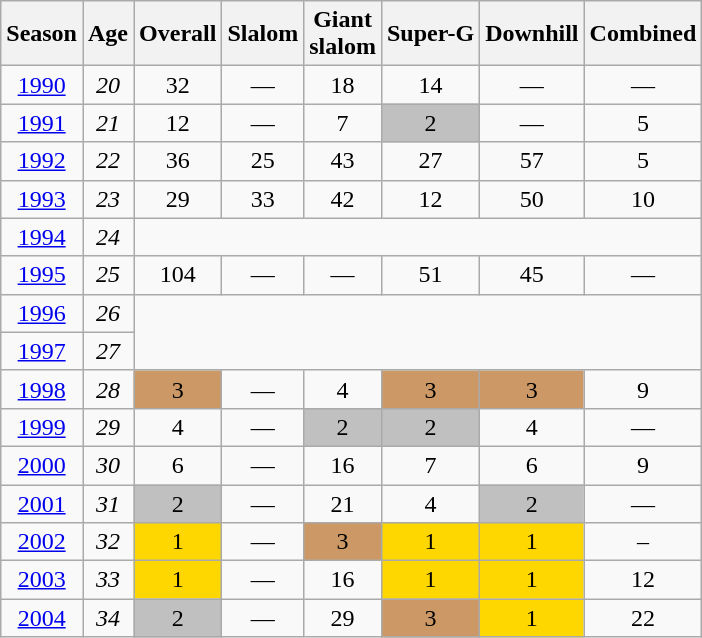<table class=wikitable style="text-align:center">
<tr>
<th>Season</th>
<th>Age</th>
<th>Overall</th>
<th>Slalom</th>
<th>Giant<br>slalom</th>
<th>Super-G</th>
<th>Downhill</th>
<th>Combined</th>
</tr>
<tr>
<td><a href='#'>1990</a></td>
<td><em>20</em></td>
<td>32</td>
<td>—</td>
<td>18</td>
<td>14</td>
<td>—</td>
<td>—</td>
</tr>
<tr>
<td><a href='#'>1991</a></td>
<td><em>21</em></td>
<td>12</td>
<td>—</td>
<td>7</td>
<td bgcolor="silver">2</td>
<td>—</td>
<td>5</td>
</tr>
<tr>
<td><a href='#'>1992</a></td>
<td><em>22</em></td>
<td>36</td>
<td>25</td>
<td>43</td>
<td>27</td>
<td>57</td>
<td>5</td>
</tr>
<tr>
<td><a href='#'>1993</a></td>
<td><em>23</em></td>
<td>29</td>
<td>33</td>
<td>42</td>
<td>12</td>
<td>50</td>
<td>10</td>
</tr>
<tr>
<td><a href='#'>1994</a></td>
<td><em>24</em></td>
<td colspan=6></td>
</tr>
<tr>
<td><a href='#'>1995</a></td>
<td><em>25</em></td>
<td>104</td>
<td>—</td>
<td>—</td>
<td>51</td>
<td>45</td>
<td>—</td>
</tr>
<tr>
<td><a href='#'>1996</a></td>
<td><em>26</em></td>
<td rowspan=2 colspan=6></td>
</tr>
<tr>
<td><a href='#'>1997</a></td>
<td><em>27</em></td>
</tr>
<tr>
<td><a href='#'>1998</a></td>
<td><em>28</em></td>
<td bgcolor="cc9966">3</td>
<td>—</td>
<td>4</td>
<td bgcolor="cc9966">3</td>
<td bgcolor="cc9966">3</td>
<td>9</td>
</tr>
<tr>
<td><a href='#'>1999</a></td>
<td><em>29</em></td>
<td>4</td>
<td>—</td>
<td bgcolor="silver">2</td>
<td bgcolor="silver">2</td>
<td>4</td>
<td>—</td>
</tr>
<tr>
<td><a href='#'>2000</a></td>
<td><em>30</em></td>
<td>6</td>
<td>—</td>
<td>16</td>
<td>7</td>
<td>6</td>
<td>9</td>
</tr>
<tr>
<td><a href='#'>2001</a></td>
<td><em>31</em></td>
<td bgcolor="silver">2</td>
<td>—</td>
<td>21</td>
<td>4</td>
<td bgcolor="silver">2</td>
<td>—</td>
</tr>
<tr>
<td><a href='#'>2002</a></td>
<td><em>32</em></td>
<td bgcolor="gold">1</td>
<td>—</td>
<td bgcolor="cc9966">3</td>
<td bgcolor="gold">1</td>
<td bgcolor="gold">1</td>
<td>–</td>
</tr>
<tr>
<td><a href='#'>2003</a></td>
<td><em>33</em></td>
<td bgcolor="gold">1</td>
<td>—</td>
<td>16</td>
<td bgcolor="gold">1</td>
<td bgcolor="gold">1</td>
<td>12</td>
</tr>
<tr>
<td><a href='#'>2004</a></td>
<td><em>34</em></td>
<td bgcolor="silver">2</td>
<td>—</td>
<td>29</td>
<td bgcolor="cc9966">3</td>
<td bgcolor="gold">1</td>
<td>22</td>
</tr>
</table>
